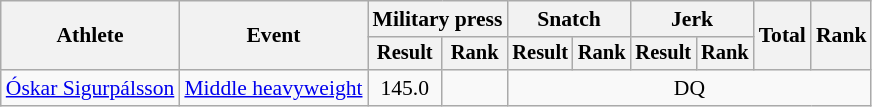<table class="wikitable" style="font-size:90%">
<tr>
<th rowspan="2">Athlete</th>
<th rowspan="2">Event</th>
<th colspan="2">Military press</th>
<th colspan="2">Snatch</th>
<th colspan="2">Jerk</th>
<th rowspan="2">Total</th>
<th rowspan="2">Rank</th>
</tr>
<tr style="font-size:95%">
<th>Result</th>
<th>Rank</th>
<th>Result</th>
<th>Rank</th>
<th>Result</th>
<th>Rank</th>
</tr>
<tr align=center>
<td align=left><a href='#'>Óskar Sigurpálsson</a></td>
<td align=left><a href='#'>Middle heavyweight</a></td>
<td>145.0</td>
<td></td>
<td colspan=6>DQ</td>
</tr>
</table>
